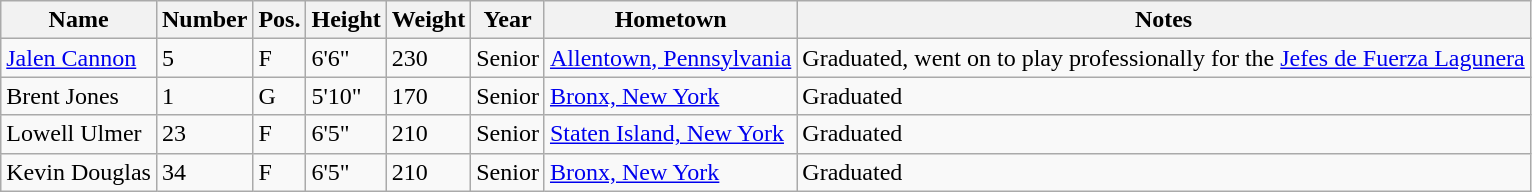<table class="wikitable sortable" border="1">
<tr>
<th>Name</th>
<th>Number</th>
<th>Pos.</th>
<th>Height</th>
<th>Weight</th>
<th>Year</th>
<th>Hometown</th>
<th class="unsortable">Notes</th>
</tr>
<tr>
<td><a href='#'>Jalen Cannon</a></td>
<td>5</td>
<td>F</td>
<td>6'6"</td>
<td>230</td>
<td>Senior</td>
<td><a href='#'>Allentown, Pennsylvania</a></td>
<td>Graduated, went on to play professionally for the <a href='#'>Jefes de Fuerza Lagunera</a></td>
</tr>
<tr>
<td>Brent Jones</td>
<td>1</td>
<td>G</td>
<td>5'10"</td>
<td>170</td>
<td>Senior</td>
<td><a href='#'>Bronx, New York</a></td>
<td>Graduated</td>
</tr>
<tr>
<td>Lowell Ulmer</td>
<td>23</td>
<td>F</td>
<td>6'5"</td>
<td>210</td>
<td>Senior</td>
<td><a href='#'>Staten Island, New York</a></td>
<td>Graduated</td>
</tr>
<tr>
<td>Kevin Douglas</td>
<td>34</td>
<td>F</td>
<td>6'5"</td>
<td>210</td>
<td>Senior</td>
<td><a href='#'>Bronx, New York</a></td>
<td>Graduated</td>
</tr>
</table>
